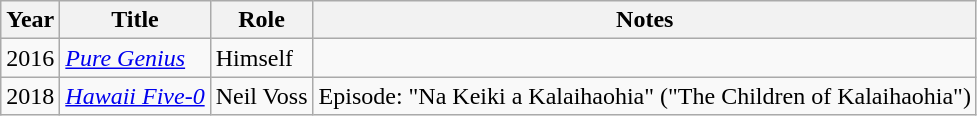<table class="wikitable sortable">
<tr>
<th>Year</th>
<th>Title</th>
<th>Role</th>
<th>Notes</th>
</tr>
<tr>
<td>2016</td>
<td><em><a href='#'>Pure Genius</a></em></td>
<td>Himself</td>
<td></td>
</tr>
<tr>
<td>2018</td>
<td><em><a href='#'>Hawaii Five-0</a></em></td>
<td>Neil Voss</td>
<td>Episode: "Na Keiki a Kalaihaohia" ("The Children of Kalaihaohia")</td>
</tr>
</table>
